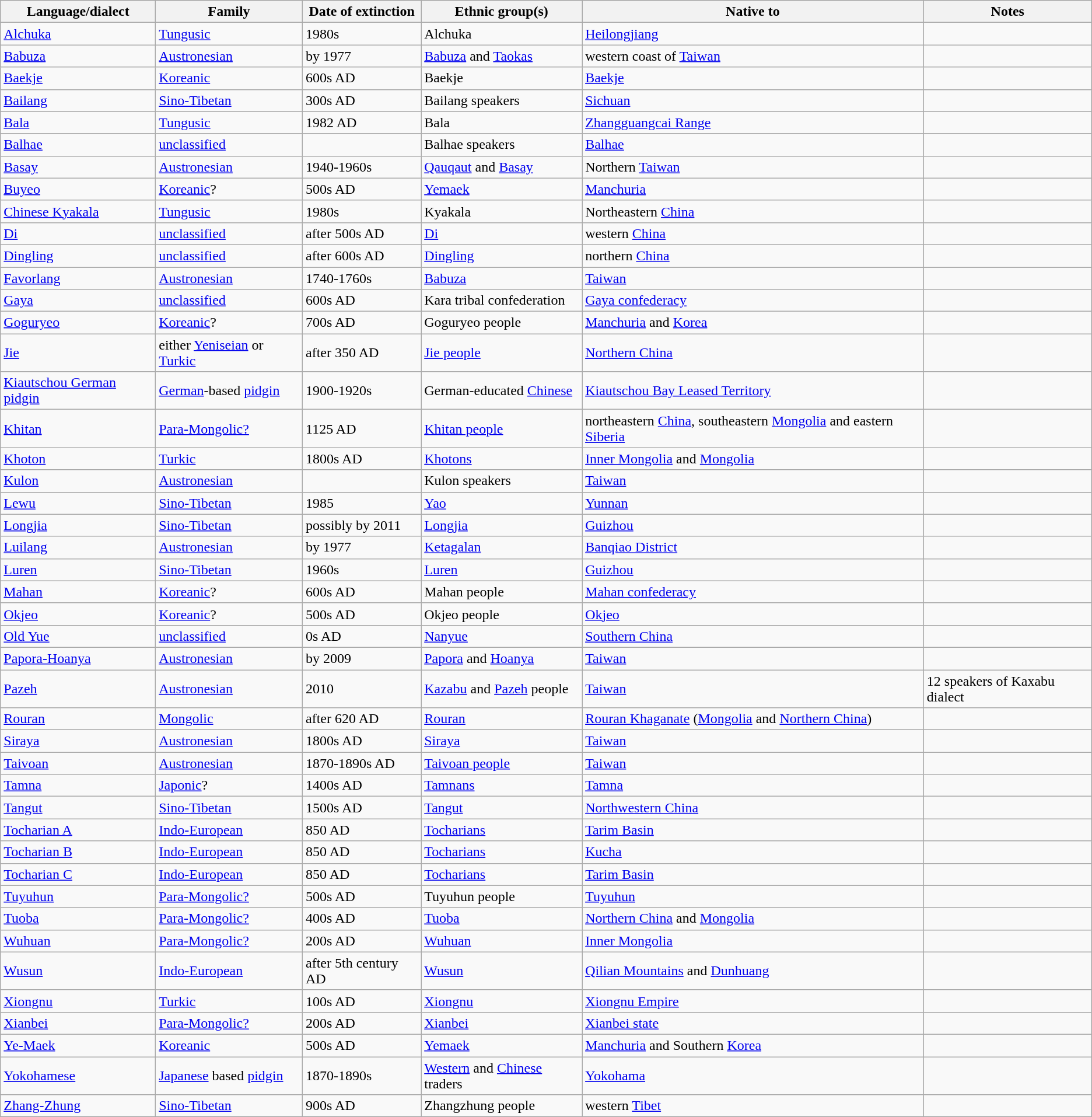<table class="wikitable sortable">
<tr>
<th>Language/dialect</th>
<th>Family</th>
<th data-sort-type=number>Date of extinction</th>
<th>Ethnic group(s)</th>
<th>Native to</th>
<th>Notes</th>
</tr>
<tr>
<td><a href='#'>Alchuka</a></td>
<td><a href='#'>Tungusic</a></td>
<td data-sort-value="1980.00001">1980s</td>
<td>Alchuka</td>
<td><a href='#'>Heilongjiang</a></td>
<td></td>
</tr>
<tr>
<td><a href='#'>Babuza</a></td>
<td><a href='#'>Austronesian</a></td>
<td data-sort-value="1977.00001">by 1977</td>
<td><a href='#'>Babuza</a> and <a href='#'>Taokas</a></td>
<td>western coast of <a href='#'>Taiwan</a></td>
<td></td>
</tr>
<tr>
<td><a href='#'>Baekje</a></td>
<td><a href='#'>Koreanic</a></td>
<td data-sort-value="600.00001">600s AD</td>
<td>Baekje</td>
<td><a href='#'>Baekje</a></td>
<td></td>
</tr>
<tr>
<td><a href='#'>Bailang</a></td>
<td><a href='#'>Sino-Tibetan</a></td>
<td data-sort-value="300.00001">300s AD</td>
<td>Bailang speakers</td>
<td><a href='#'>Sichuan</a></td>
<td></td>
</tr>
<tr>
<td><a href='#'>Bala</a></td>
<td><a href='#'>Tungusic</a></td>
<td data-sort-value="1982.00001">1982 AD</td>
<td>Bala</td>
<td><a href='#'>Zhangguangcai Range</a></td>
<td></td>
</tr>
<tr>
<td><a href='#'>Balhae</a></td>
<td><a href='#'>unclassified</a></td>
<td data-sort-value="_"></td>
<td>Balhae speakers</td>
<td><a href='#'>Balhae</a></td>
<td></td>
</tr>
<tr>
<td><a href='#'>Basay</a></td>
<td><a href='#'>Austronesian</a></td>
<td data-sort-value="1940.00001">1940-1960s</td>
<td><a href='#'>Qauqaut</a> and <a href='#'>Basay</a></td>
<td>Northern <a href='#'>Taiwan</a></td>
<td></td>
</tr>
<tr>
<td><a href='#'>Buyeo</a></td>
<td><a href='#'>Koreanic</a>?</td>
<td data-sort-value="500.00001">500s AD</td>
<td><a href='#'>Yemaek</a></td>
<td><a href='#'>Manchuria</a></td>
<td></td>
</tr>
<tr>
<td><a href='#'>Chinese Kyakala</a></td>
<td><a href='#'>Tungusic</a></td>
<td data-sort-value="1980.00001">1980s</td>
<td>Kyakala</td>
<td>Northeastern <a href='#'>China</a></td>
<td></td>
</tr>
<tr>
<td><a href='#'>Di</a></td>
<td><a href='#'>unclassified</a></td>
<td data-sort-value="601.00001">after 500s AD</td>
<td><a href='#'>Di</a></td>
<td>western <a href='#'>China</a></td>
<td></td>
</tr>
<tr>
<td><a href='#'>Dingling</a></td>
<td><a href='#'>unclassified</a></td>
<td data-sort-value="601.00001">after 600s AD</td>
<td><a href='#'>Dingling</a></td>
<td>northern <a href='#'>China</a></td>
<td></td>
</tr>
<tr>
<td><a href='#'>Favorlang</a></td>
<td><a href='#'>Austronesian</a></td>
<td data-sort-value="1740.00001">1740-1760s</td>
<td><a href='#'>Babuza</a></td>
<td><a href='#'>Taiwan</a></td>
<td></td>
</tr>
<tr>
<td><a href='#'>Gaya</a></td>
<td><a href='#'>unclassified</a></td>
<td data-sort-value="600.00001">600s AD</td>
<td>Kara tribal confederation</td>
<td><a href='#'>Gaya confederacy</a></td>
<td></td>
</tr>
<tr>
<td><a href='#'>Goguryeo</a></td>
<td><a href='#'>Koreanic</a>?</td>
<td data-sort-value="700.00001">700s AD</td>
<td>Goguryeo people</td>
<td><a href='#'>Manchuria</a> and <a href='#'>Korea</a></td>
<td></td>
</tr>
<tr>
<td><a href='#'>Jie</a></td>
<td>either <a href='#'>Yeniseian</a> or <a href='#'>Turkic</a></td>
<td data-sort-value="350.00001">after 350 AD</td>
<td><a href='#'>Jie people</a></td>
<td><a href='#'>Northern China</a></td>
<td></td>
</tr>
<tr>
<td><a href='#'>Kiautschou German pidgin</a></td>
<td><a href='#'>German</a>-based <a href='#'>pidgin</a></td>
<td data-sort-value="1901.00001">1900-1920s</td>
<td>German-educated <a href='#'>Chinese</a></td>
<td><a href='#'>Kiautschou Bay Leased Territory</a></td>
<td></td>
</tr>
<tr>
<td><a href='#'>Khitan</a></td>
<td><a href='#'>Para-Mongolic?</a></td>
<td data-sort-value="1125.00001">1125 AD</td>
<td><a href='#'>Khitan people</a></td>
<td>northeastern <a href='#'>China</a>, southeastern <a href='#'>Mongolia</a> and eastern <a href='#'>Siberia</a></td>
<td></td>
</tr>
<tr>
<td><a href='#'>Khoton</a></td>
<td><a href='#'>Turkic</a></td>
<td data-sort-value="1800.00001">1800s AD</td>
<td><a href='#'>Khotons</a></td>
<td><a href='#'>Inner Mongolia</a> and <a href='#'>Mongolia</a></td>
<td></td>
</tr>
<tr>
<td><a href='#'>Kulon</a></td>
<td><a href='#'>Austronesian</a></td>
<td data-sort-value="_"></td>
<td>Kulon speakers</td>
<td><a href='#'>Taiwan</a></td>
<td></td>
</tr>
<tr>
<td><a href='#'>Lewu</a></td>
<td><a href='#'>Sino-Tibetan</a></td>
<td data-sort-value="1985.00001">1985</td>
<td><a href='#'>Yao</a></td>
<td><a href='#'>Yunnan</a></td>
<td></td>
</tr>
<tr>
<td><a href='#'>Longjia</a></td>
<td><a href='#'>Sino-Tibetan</a></td>
<td data-sort-value="1985.00001">possibly by 2011</td>
<td><a href='#'>Longjia</a></td>
<td><a href='#'>Guizhou</a></td>
<td></td>
</tr>
<tr>
<td><a href='#'>Luilang</a></td>
<td><a href='#'>Austronesian</a></td>
<td data-sort-value="1977.00001">by 1977</td>
<td><a href='#'>Ketagalan</a></td>
<td><a href='#'>Banqiao District</a></td>
<td></td>
</tr>
<tr>
<td><a href='#'>Luren</a></td>
<td><a href='#'>Sino-Tibetan</a></td>
<td data-sort-value="1960.00001">1960s</td>
<td><a href='#'>Luren</a></td>
<td><a href='#'>Guizhou</a></td>
<td></td>
</tr>
<tr>
<td><a href='#'>Mahan</a></td>
<td><a href='#'>Koreanic</a>?</td>
<td data-sort-value="600.00001">600s AD</td>
<td>Mahan people</td>
<td><a href='#'>Mahan confederacy</a></td>
<td></td>
</tr>
<tr>
<td><a href='#'>Okjeo</a></td>
<td><a href='#'>Koreanic</a>?</td>
<td data-sort-value="500.00001">500s AD</td>
<td>Okjeo people</td>
<td><a href='#'>Okjeo</a></td>
<td></td>
</tr>
<tr>
<td><a href='#'>Old Yue</a></td>
<td><a href='#'>unclassified</a></td>
<td data-sort-value="0.00001">0s AD</td>
<td><a href='#'>Nanyue</a></td>
<td><a href='#'>Southern China</a></td>
<td></td>
</tr>
<tr>
<td><a href='#'>Papora-Hoanya</a></td>
<td><a href='#'>Austronesian</a></td>
<td data-sort-value="2009.00001">by 2009</td>
<td><a href='#'>Papora</a> and <a href='#'>Hoanya</a></td>
<td><a href='#'>Taiwan</a></td>
<td></td>
</tr>
<tr>
<td><a href='#'>Pazeh</a></td>
<td><a href='#'>Austronesian</a></td>
<td data-sort-value="2010.00001">2010</td>
<td><a href='#'>Kazabu</a> and <a href='#'>Pazeh</a> people</td>
<td><a href='#'>Taiwan</a></td>
<td>12 speakers of Kaxabu dialect</td>
</tr>
<tr>
<td><a href='#'>Rouran</a></td>
<td><a href='#'>Mongolic</a></td>
<td data-sort-value="620.00001">after 620 AD</td>
<td><a href='#'>Rouran</a></td>
<td><a href='#'>Rouran Khaganate</a> (<a href='#'>Mongolia</a> and <a href='#'>Northern China</a>)</td>
<td></td>
</tr>
<tr>
<td><a href='#'>Siraya</a></td>
<td><a href='#'>Austronesian</a></td>
<td data-sort-value="1800.00001">1800s AD</td>
<td><a href='#'>Siraya</a></td>
<td><a href='#'>Taiwan</a></td>
<td></td>
</tr>
<tr>
<td><a href='#'>Taivoan</a></td>
<td><a href='#'>Austronesian</a></td>
<td data-sort-value="1870.00001">1870-1890s AD</td>
<td><a href='#'>Taivoan people</a></td>
<td><a href='#'>Taiwan</a></td>
<td></td>
</tr>
<tr>
<td><a href='#'>Tamna</a></td>
<td><a href='#'>Japonic</a>?</td>
<td data-sort-value="1400.00001">1400s AD</td>
<td><a href='#'>Tamnans</a></td>
<td><a href='#'>Tamna</a></td>
<td></td>
</tr>
<tr>
<td><a href='#'>Tangut</a></td>
<td><a href='#'>Sino-Tibetan</a></td>
<td data-sort-value="1500.00001">1500s AD</td>
<td><a href='#'>Tangut</a></td>
<td><a href='#'>Northwestern China</a></td>
<td></td>
</tr>
<tr>
<td><a href='#'>Tocharian A</a></td>
<td><a href='#'>Indo-European</a></td>
<td data-sort-value="850.00001">850 AD</td>
<td><a href='#'>Tocharians</a></td>
<td><a href='#'>Tarim Basin</a></td>
<td></td>
</tr>
<tr>
<td><a href='#'>Tocharian B</a></td>
<td><a href='#'>Indo-European</a></td>
<td data-sort-value="850.00001">850 AD</td>
<td><a href='#'>Tocharians</a></td>
<td><a href='#'>Kucha</a></td>
<td></td>
</tr>
<tr>
<td><a href='#'>Tocharian C</a></td>
<td><a href='#'>Indo-European</a></td>
<td data-sort-value="850.00001">850 AD</td>
<td><a href='#'>Tocharians</a></td>
<td><a href='#'>Tarim Basin</a></td>
<td></td>
</tr>
<tr>
<td><a href='#'>Tuyuhun</a></td>
<td><a href='#'>Para-Mongolic?</a></td>
<td data-sort-value="500.00001">500s AD</td>
<td>Tuyuhun people</td>
<td><a href='#'>Tuyuhun</a></td>
<td></td>
</tr>
<tr>
<td><a href='#'>Tuoba</a></td>
<td><a href='#'>Para-Mongolic?</a></td>
<td data-sort-value="400.00001">400s AD</td>
<td><a href='#'>Tuoba</a></td>
<td><a href='#'>Northern China</a> and <a href='#'>Mongolia</a></td>
<td></td>
</tr>
<tr>
<td><a href='#'>Wuhuan</a></td>
<td><a href='#'>Para-Mongolic?</a></td>
<td data-sort-value="200.00001">200s AD</td>
<td><a href='#'>Wuhuan</a></td>
<td><a href='#'>Inner Mongolia</a></td>
<td></td>
</tr>
<tr>
<td><a href='#'>Wusun</a></td>
<td><a href='#'>Indo-European</a></td>
<td data-sort-value="500.0001">after 5th century AD</td>
<td><a href='#'>Wusun</a></td>
<td><a href='#'>Qilian Mountains</a> and <a href='#'>Dunhuang</a></td>
<td></td>
</tr>
<tr>
<td><a href='#'>Xiongnu</a></td>
<td><a href='#'>Turkic</a></td>
<td data-sort-value="100.00001">100s AD</td>
<td><a href='#'>Xiongnu</a></td>
<td><a href='#'>Xiongnu Empire</a></td>
<td></td>
</tr>
<tr>
<td><a href='#'>Xianbei</a></td>
<td><a href='#'>Para-Mongolic?</a></td>
<td data-sort-value="200.00001">200s AD</td>
<td><a href='#'>Xianbei</a></td>
<td><a href='#'>Xianbei state</a></td>
<td></td>
</tr>
<tr>
<td><a href='#'>Ye-Maek</a></td>
<td><a href='#'>Koreanic</a></td>
<td data-sort-value="500.00001">500s AD</td>
<td><a href='#'>Yemaek</a></td>
<td><a href='#'>Manchuria</a> and Southern <a href='#'>Korea</a></td>
<td></td>
</tr>
<tr>
<td><a href='#'>Yokohamese</a></td>
<td><a href='#'>Japanese</a> based <a href='#'>pidgin</a></td>
<td data-sort-value="1870.00001">1870-1890s</td>
<td><a href='#'>Western</a> and <a href='#'>Chinese</a> traders</td>
<td><a href='#'>Yokohama</a></td>
<td></td>
</tr>
<tr>
<td><a href='#'>Zhang-Zhung</a></td>
<td><a href='#'>Sino-Tibetan</a></td>
<td data-sort-value="900.00001">900s AD</td>
<td>Zhangzhung people</td>
<td>western <a href='#'>Tibet</a></td>
<td></td>
</tr>
</table>
